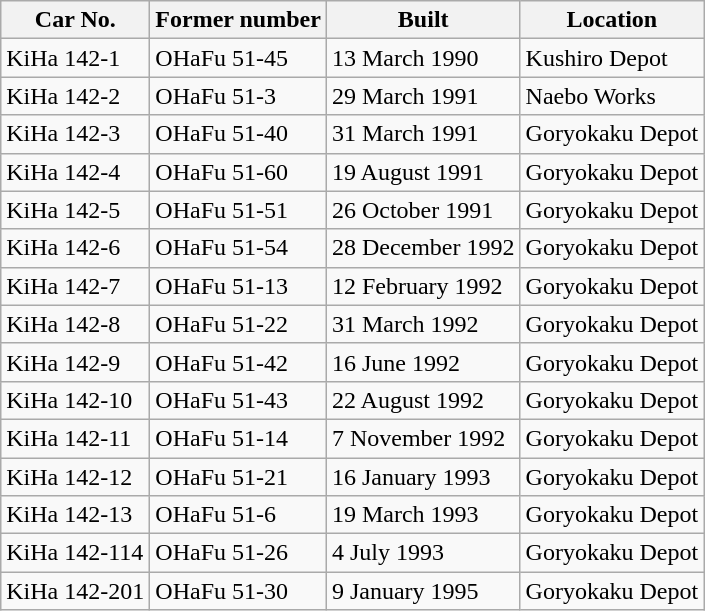<table class="wikitable">
<tr>
<th>Car No.</th>
<th>Former number</th>
<th>Built</th>
<th>Location</th>
</tr>
<tr>
<td>KiHa 142-1</td>
<td>OHaFu 51-45</td>
<td>13 March 1990</td>
<td>Kushiro Depot</td>
</tr>
<tr>
<td>KiHa 142-2</td>
<td>OHaFu 51-3</td>
<td>29 March 1991</td>
<td>Naebo Works</td>
</tr>
<tr>
<td>KiHa 142-3</td>
<td>OHaFu 51-40</td>
<td>31 March 1991</td>
<td>Goryokaku Depot</td>
</tr>
<tr>
<td>KiHa 142-4</td>
<td>OHaFu 51-60</td>
<td>19 August 1991</td>
<td>Goryokaku Depot</td>
</tr>
<tr>
<td>KiHa 142-5</td>
<td>OHaFu 51-51</td>
<td>26 October 1991</td>
<td>Goryokaku Depot</td>
</tr>
<tr>
<td>KiHa 142-6</td>
<td>OHaFu 51-54</td>
<td>28 December 1992</td>
<td>Goryokaku Depot</td>
</tr>
<tr>
<td>KiHa 142-7</td>
<td>OHaFu 51-13</td>
<td>12 February 1992</td>
<td>Goryokaku Depot</td>
</tr>
<tr>
<td>KiHa 142-8</td>
<td>OHaFu 51-22</td>
<td>31 March 1992</td>
<td>Goryokaku Depot</td>
</tr>
<tr>
<td>KiHa 142-9</td>
<td>OHaFu 51-42</td>
<td>16 June 1992</td>
<td>Goryokaku Depot</td>
</tr>
<tr>
<td>KiHa 142-10</td>
<td>OHaFu 51-43</td>
<td>22 August 1992</td>
<td>Goryokaku Depot</td>
</tr>
<tr>
<td>KiHa 142-11</td>
<td>OHaFu 51-14</td>
<td>7 November 1992</td>
<td>Goryokaku Depot</td>
</tr>
<tr>
<td>KiHa 142-12</td>
<td>OHaFu 51-21</td>
<td>16 January 1993</td>
<td>Goryokaku Depot</td>
</tr>
<tr>
<td>KiHa 142-13</td>
<td>OHaFu 51-6</td>
<td>19 March 1993</td>
<td>Goryokaku Depot</td>
</tr>
<tr>
<td>KiHa 142-114</td>
<td>OHaFu 51-26</td>
<td>4 July 1993</td>
<td>Goryokaku Depot</td>
</tr>
<tr>
<td>KiHa 142-201</td>
<td>OHaFu 51-30</td>
<td>9 January 1995</td>
<td>Goryokaku Depot</td>
</tr>
</table>
